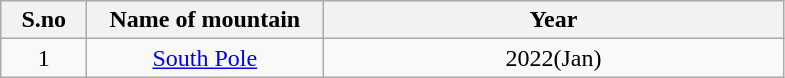<table class="wikitable" style="text-align: center">
<tr>
<th width="50"><strong>S.no</strong></th>
<th width="150"><strong>Name of mountain</strong></th>
<th width="300"><strong>Year</strong></th>
</tr>
<tr>
<td>1</td>
<td><a href='#'>South Pole</a></td>
<td>2022(Jan)</td>
</tr>
</table>
